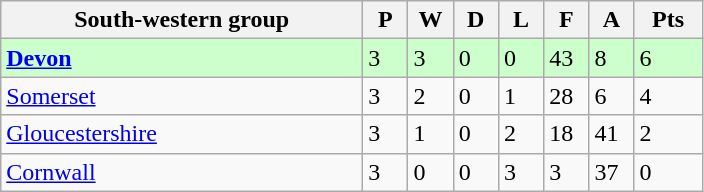<table class="wikitable">
<tr>
<th width="40%">South-western group</th>
<th width="5%">P</th>
<th width="5%">W</th>
<th width="5%">D</th>
<th width="5%">L</th>
<th width="5%">F</th>
<th width="5%">A</th>
<th width="7.5%">Pts</th>
</tr>
<tr bgcolor="#CCFFCC">
<td><a href='#'><strong>Devon</strong></a></td>
<td>3</td>
<td>3</td>
<td>0</td>
<td>0</td>
<td>43</td>
<td>8</td>
<td>6</td>
</tr>
<tr>
<td><a href='#'>Somerset</a></td>
<td>3</td>
<td>2</td>
<td>0</td>
<td>1</td>
<td>28</td>
<td>6</td>
<td>4</td>
</tr>
<tr>
<td><a href='#'>Gloucestershire</a></td>
<td>3</td>
<td>1</td>
<td>0</td>
<td>2</td>
<td>18</td>
<td>41</td>
<td>2</td>
</tr>
<tr>
<td><a href='#'>Cornwall</a></td>
<td>3</td>
<td>0</td>
<td>0</td>
<td>3</td>
<td>3</td>
<td>37</td>
<td>0</td>
</tr>
</table>
